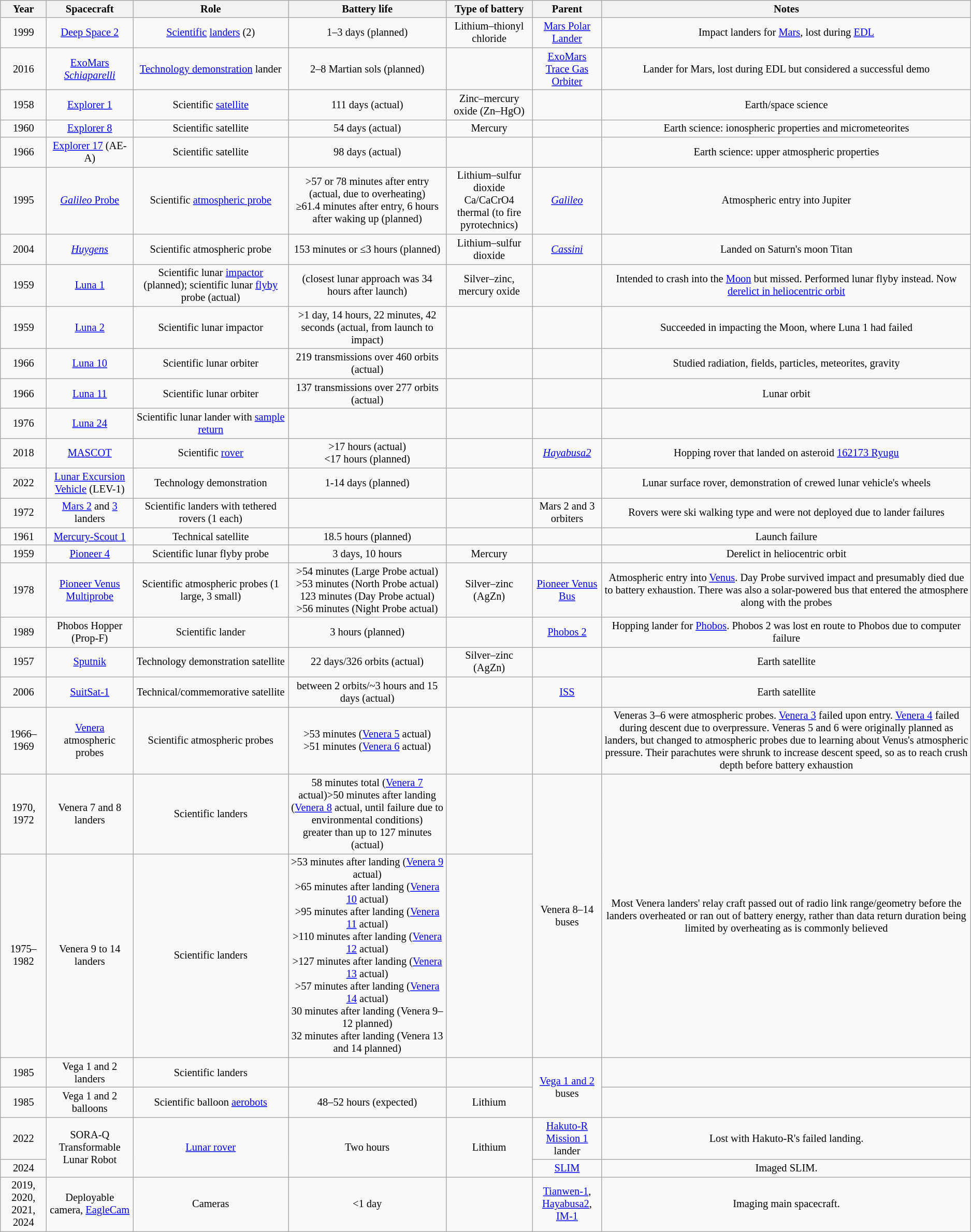<table class="wikitable sortable sticky-header" style="font-size:85%; text-align:center">
<tr>
<th>Year</th>
<th>Spacecraft</th>
<th>Role</th>
<th>Battery life</th>
<th>Type of battery</th>
<th>Parent</th>
<th>Notes</th>
</tr>
<tr>
<td>1999</td>
<td><a href='#'>Deep Space 2</a></td>
<td><a href='#'>Scientific</a> <a href='#'>landers</a> (2)</td>
<td>1–3 days (planned)</td>
<td>Lithium–thionyl chloride</td>
<td><a href='#'>Mars Polar Lander</a></td>
<td>Impact landers for <a href='#'>Mars</a>, lost during <a href='#'>EDL</a></td>
</tr>
<tr>
<td>2016</td>
<td><a href='#'>ExoMars <em>Schiaparelli</em></a></td>
<td><a href='#'>Technology demonstration</a> lander</td>
<td>2–8 Martian sols (planned)</td>
<td></td>
<td><a href='#'>ExoMars Trace Gas Orbiter</a></td>
<td>Lander for Mars, lost during EDL but considered a successful demo</td>
</tr>
<tr>
<td>1958</td>
<td><a href='#'>Explorer 1</a></td>
<td>Scientific <a href='#'>satellite</a></td>
<td>111 days (actual)</td>
<td>Zinc–mercury oxide (Zn–HgO)</td>
<td></td>
<td>Earth/space science</td>
</tr>
<tr>
<td>1960</td>
<td><a href='#'>Explorer 8</a></td>
<td>Scientific satellite</td>
<td>54 days (actual)</td>
<td>Mercury</td>
<td></td>
<td>Earth science: ionospheric properties and micrometeorites</td>
</tr>
<tr>
<td>1966</td>
<td><a href='#'>Explorer 17</a> (AE-A)</td>
<td>Scientific satellite</td>
<td>98 days (actual)</td>
<td></td>
<td></td>
<td>Earth science: upper atmospheric properties</td>
</tr>
<tr>
<td>1995</td>
<td><a href='#'><em>Galileo</em> Probe</a></td>
<td>Scientific <a href='#'>atmospheric probe</a></td>
<td>>57 or 78 minutes after entry (actual, due to overheating)<br>≥61.4 minutes after entry, 6 hours after waking up (planned)</td>
<td>Lithium–sulfur dioxide<br>Ca/CaCrO4 thermal (to fire pyrotechnics)</td>
<td><em><a href='#'>Galileo</a></em></td>
<td>Atmospheric entry into Jupiter</td>
</tr>
<tr>
<td>2004</td>
<td><em><a href='#'>Huygens</a></em></td>
<td>Scientific atmospheric probe</td>
<td>153 minutes or ≤3 hours (planned)</td>
<td>Lithium–sulfur dioxide</td>
<td><em><a href='#'>Cassini</a></em></td>
<td>Landed on Saturn's moon Titan</td>
</tr>
<tr>
<td>1959</td>
<td><a href='#'>Luna 1</a></td>
<td>Scientific lunar <a href='#'>impactor</a> (planned); scientific lunar <a href='#'>flyby</a> probe (actual)</td>
<td>(closest lunar approach was 34 hours after launch)</td>
<td>Silver–zinc, mercury oxide</td>
<td></td>
<td>Intended to crash into the <a href='#'>Moon</a> but missed. Performed lunar flyby instead. Now <a href='#'>derelict in heliocentric orbit</a></td>
</tr>
<tr>
<td>1959</td>
<td><a href='#'>Luna 2</a></td>
<td>Scientific lunar impactor</td>
<td>>1 day, 14 hours, 22 minutes, 42 seconds (actual, from launch to impact)</td>
<td></td>
<td></td>
<td>Succeeded in impacting the Moon, where Luna 1 had failed</td>
</tr>
<tr>
<td>1966</td>
<td><a href='#'>Luna 10</a></td>
<td>Scientific lunar orbiter</td>
<td>219 transmissions over 460 orbits (actual)</td>
<td></td>
<td></td>
<td>Studied radiation, fields, particles, meteorites, gravity</td>
</tr>
<tr>
<td>1966</td>
<td><a href='#'>Luna 11</a></td>
<td>Scientific lunar orbiter</td>
<td>137 transmissions over 277 orbits (actual)</td>
<td></td>
<td></td>
<td>Lunar orbit</td>
</tr>
<tr>
<td>1976</td>
<td><a href='#'>Luna 24</a></td>
<td>Scientific lunar lander with <a href='#'>sample return</a></td>
<td></td>
<td></td>
<td></td>
<td></td>
</tr>
<tr>
<td>2018</td>
<td><a href='#'>MASCOT</a></td>
<td>Scientific <a href='#'>rover</a></td>
<td>>17 hours (actual)<br><17 hours (planned)</td>
<td></td>
<td><em><a href='#'>Hayabusa2</a></em></td>
<td>Hopping rover that landed on asteroid <a href='#'>162173 Ryugu</a></td>
</tr>
<tr>
<td>2022</td>
<td><a href='#'>Lunar Excursion Vehicle</a> (LEV-1)</td>
<td>Technology demonstration</td>
<td>1-14 days (planned)</td>
<td></td>
<td></td>
<td>Lunar surface rover, demonstration of crewed lunar vehicle's wheels</td>
</tr>
<tr>
<td>1972</td>
<td><a href='#'>Mars 2</a> and <a href='#'>3</a> landers</td>
<td>Scientific landers with tethered rovers (1 each)</td>
<td></td>
<td></td>
<td>Mars 2 and 3 orbiters</td>
<td>Rovers were ski walking type and were not deployed due to lander failures</td>
</tr>
<tr>
<td>1961</td>
<td><a href='#'>Mercury-Scout 1</a></td>
<td>Technical satellite</td>
<td>18.5 hours (planned)</td>
<td></td>
<td></td>
<td>Launch failure</td>
</tr>
<tr>
<td>1959</td>
<td><a href='#'>Pioneer 4</a></td>
<td>Scientific lunar flyby probe</td>
<td>3 days, 10 hours</td>
<td>Mercury</td>
<td></td>
<td>Derelict in heliocentric orbit</td>
</tr>
<tr>
<td>1978</td>
<td><a href='#'>Pioneer Venus Multiprobe</a></td>
<td>Scientific atmospheric probes (1 large, 3 small)</td>
<td>>54 minutes (Large Probe actual)<br>>53 minutes (North Probe actual)<br>123 minutes (Day Probe actual)<br>>56 minutes (Night Probe actual)</td>
<td>Silver–zinc (AgZn)</td>
<td><a href='#'>Pioneer Venus Bus</a></td>
<td>Atmospheric entry into <a href='#'>Venus</a>. Day Probe survived impact and presumably died due to battery exhaustion. There was also a solar-powered bus that entered the atmosphere along with the probes</td>
</tr>
<tr>
<td>1989</td>
<td>Phobos Hopper (Prop-F)</td>
<td>Scientific lander</td>
<td>3 hours (planned)</td>
<td></td>
<td><a href='#'>Phobos 2</a></td>
<td>Hopping lander for <a href='#'>Phobos</a>. Phobos 2 was lost en route to Phobos due to computer failure</td>
</tr>
<tr>
<td>1957</td>
<td><a href='#'>Sputnik</a></td>
<td>Technology demonstration satellite</td>
<td>22 days/326 orbits (actual)</td>
<td>Silver–zinc (AgZn)</td>
<td></td>
<td>Earth satellite</td>
</tr>
<tr>
<td>2006</td>
<td><a href='#'>SuitSat-1</a></td>
<td>Technical/commemorative satellite</td>
<td>between 2 orbits/~3 hours and 15 days (actual)</td>
<td></td>
<td><a href='#'>ISS</a></td>
<td>Earth satellite</td>
</tr>
<tr>
<td>1966–1969</td>
<td><a href='#'>Venera</a> atmospheric probes</td>
<td>Scientific atmospheric probes</td>
<td>>53 minutes (<a href='#'>Venera 5</a> actual)<br>>51 minutes (<a href='#'>Venera 6</a> actual)</td>
<td></td>
<td></td>
<td>Veneras 3–6 were atmospheric probes. <a href='#'>Venera 3</a> failed upon entry. <a href='#'>Venera 4</a> failed during descent due to overpressure. Veneras 5 and 6 were originally planned as landers, but changed to atmospheric probes due to learning about Venus's atmospheric pressure. Their parachutes were shrunk to increase descent speed, so as to reach crush depth before battery exhaustion</td>
</tr>
<tr>
<td>1970, 1972</td>
<td>Venera 7 and 8 landers</td>
<td>Scientific landers</td>
<td>58 minutes total (<a href='#'>Venera 7</a> actual)>50 minutes after landing (<a href='#'>Venera 8</a> actual, until failure due to environmental conditions)<br>greater than up to 127 minutes (actual)</td>
<td></td>
<td rowspan="2">Venera 8–14 buses</td>
<td rowspan="2">Most Venera landers' relay craft passed out of radio link range/geometry before the landers overheated or ran out of battery energy, rather than data return duration being limited by overheating as is commonly believed</td>
</tr>
<tr>
<td>1975–1982</td>
<td>Venera 9 to 14 landers</td>
<td>Scientific landers</td>
<td>>53 minutes after landing (<a href='#'>Venera 9</a> actual)<br>>65 minutes after landing (<a href='#'>Venera 10</a> actual)<br>>95 minutes after landing (<a href='#'>Venera 11</a> actual)<br>>110 minutes after landing (<a href='#'>Venera 12</a> actual)<br>>127 minutes after landing (<a href='#'>Venera 13</a> actual)<br>>57 minutes after landing (<a href='#'>Venera 14</a> actual)<br>30 minutes after landing (Venera 9–12 planned)<br>32 minutes after landing (Venera 13 and 14 planned)</td>
<td></td>
</tr>
<tr>
<td>1985</td>
<td>Vega 1 and 2 landers</td>
<td>Scientific landers</td>
<td></td>
<td></td>
<td rowspan="2"><a href='#'>Vega 1 and 2</a> buses</td>
<td></td>
</tr>
<tr>
<td>1985</td>
<td>Vega 1 and 2 balloons</td>
<td>Scientific balloon <a href='#'>aerobots</a></td>
<td>48–52 hours (expected)</td>
<td>Lithium</td>
<td></td>
</tr>
<tr>
<td>2022</td>
<td rowspan =2>SORA-Q Transformable Lunar Robot</td>
<td rowspan=2><a href='#'>Lunar rover</a></td>
<td rowspan=2>Two hours</td>
<td rowspan=2>Lithium</td>
<td><a href='#'>Hakuto-R Mission 1</a> lander</td>
<td>Lost with Hakuto-R's failed landing.</td>
</tr>
<tr>
<td>2024</td>
<td><a href='#'>SLIM</a></td>
<td>Imaged SLIM.</td>
</tr>
<tr>
<td>2019, 2020, 2021, 2024</td>
<td>Deployable camera, <a href='#'>EagleCam</a></td>
<td>Cameras</td>
<td><1 day</td>
<td></td>
<td><a href='#'>Tianwen-1</a>, <a href='#'>Hayabusa2</a>, <a href='#'>IM-1</a></td>
<td>Imaging main spacecraft.</td>
</tr>
</table>
